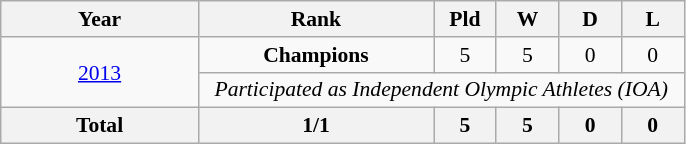<table class="wikitable" style="text-align: center;font-size:90%;">
<tr>
<th width=125>Year</th>
<th width=150>Rank</th>
<th width=35>Pld</th>
<th width=35>W</th>
<th width=35>D</th>
<th width=35>L</th>
</tr>
<tr>
<td rowspan=2> <a href='#'>2013</a></td>
<td><strong>Champions</strong></td>
<td>5</td>
<td>5</td>
<td>0</td>
<td>0</td>
</tr>
<tr>
<td colspan=5><em>Participated as  Independent Olympic Athletes (IOA)</em></td>
</tr>
<tr>
<th>Total</th>
<th>1/1</th>
<th>5</th>
<th>5</th>
<th>0</th>
<th>0</th>
</tr>
</table>
